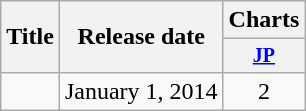<table class="wikitable">
<tr>
<th rowspan="2">Title</th>
<th rowspan="2">Release date</th>
<th>Charts</th>
</tr>
<tr style="font-size:smaller;">
<th><a href='#'>JP</a><br></th>
</tr>
<tr>
<td></td>
<td>January 1, 2014</td>
<td align="center">2</td>
</tr>
</table>
